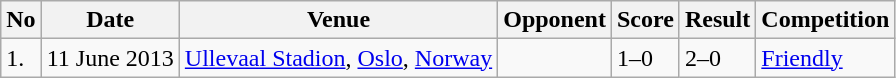<table class="wikitable">
<tr>
<th>No</th>
<th>Date</th>
<th>Venue</th>
<th>Opponent</th>
<th>Score</th>
<th>Result</th>
<th>Competition</th>
</tr>
<tr>
<td>1.</td>
<td>11 June 2013</td>
<td><a href='#'>Ullevaal Stadion</a>, <a href='#'>Oslo</a>, <a href='#'>Norway</a></td>
<td></td>
<td>1–0</td>
<td>2–0</td>
<td><a href='#'>Friendly</a></td>
</tr>
</table>
